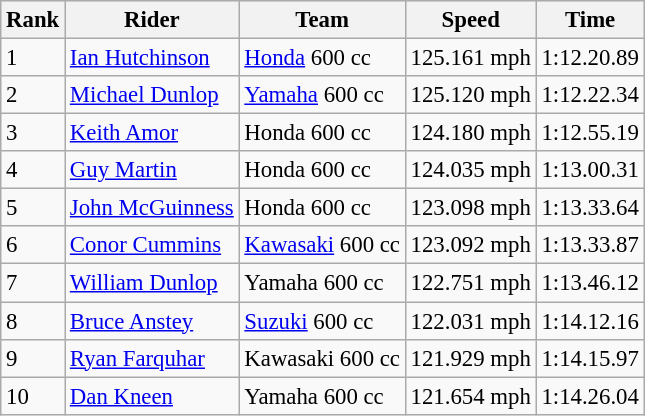<table class="wikitable" style="font-size: 95%;">
<tr style="background:#efefef;">
<th>Rank</th>
<th>Rider</th>
<th>Team</th>
<th>Speed</th>
<th>Time</th>
</tr>
<tr>
<td>1</td>
<td> <a href='#'>Ian Hutchinson</a></td>
<td><a href='#'>Honda</a> 600 cc</td>
<td>125.161 mph</td>
<td>1:12.20.89</td>
</tr>
<tr>
<td>2</td>
<td> <a href='#'>Michael Dunlop</a></td>
<td><a href='#'>Yamaha</a> 600 cc</td>
<td>125.120 mph</td>
<td>1:12.22.34</td>
</tr>
<tr>
<td>3</td>
<td> <a href='#'>Keith Amor</a></td>
<td>Honda 600 cc</td>
<td>124.180 mph</td>
<td>1:12.55.19</td>
</tr>
<tr>
<td>4</td>
<td> <a href='#'>Guy Martin</a></td>
<td>Honda 600 cc</td>
<td>124.035 mph</td>
<td>1:13.00.31</td>
</tr>
<tr>
<td>5</td>
<td> <a href='#'>John McGuinness</a></td>
<td>Honda 600 cc</td>
<td>123.098 mph</td>
<td>1:13.33.64</td>
</tr>
<tr>
<td>6</td>
<td> <a href='#'>Conor Cummins</a></td>
<td><a href='#'>Kawasaki</a> 600 cc</td>
<td>123.092 mph</td>
<td>1:13.33.87</td>
</tr>
<tr>
<td>7</td>
<td> <a href='#'>William Dunlop</a></td>
<td>Yamaha 600 cc</td>
<td>122.751 mph</td>
<td>1:13.46.12</td>
</tr>
<tr>
<td>8</td>
<td> <a href='#'>Bruce Anstey</a></td>
<td><a href='#'>Suzuki</a> 600 cc</td>
<td>122.031 mph</td>
<td>1:14.12.16</td>
</tr>
<tr>
<td>9</td>
<td> <a href='#'>Ryan Farquhar</a></td>
<td>Kawasaki 600 cc</td>
<td>121.929 mph</td>
<td>1:14.15.97</td>
</tr>
<tr>
<td>10</td>
<td> <a href='#'>Dan Kneen</a></td>
<td>Yamaha 600 cc</td>
<td>121.654 mph</td>
<td>1:14.26.04</td>
</tr>
</table>
